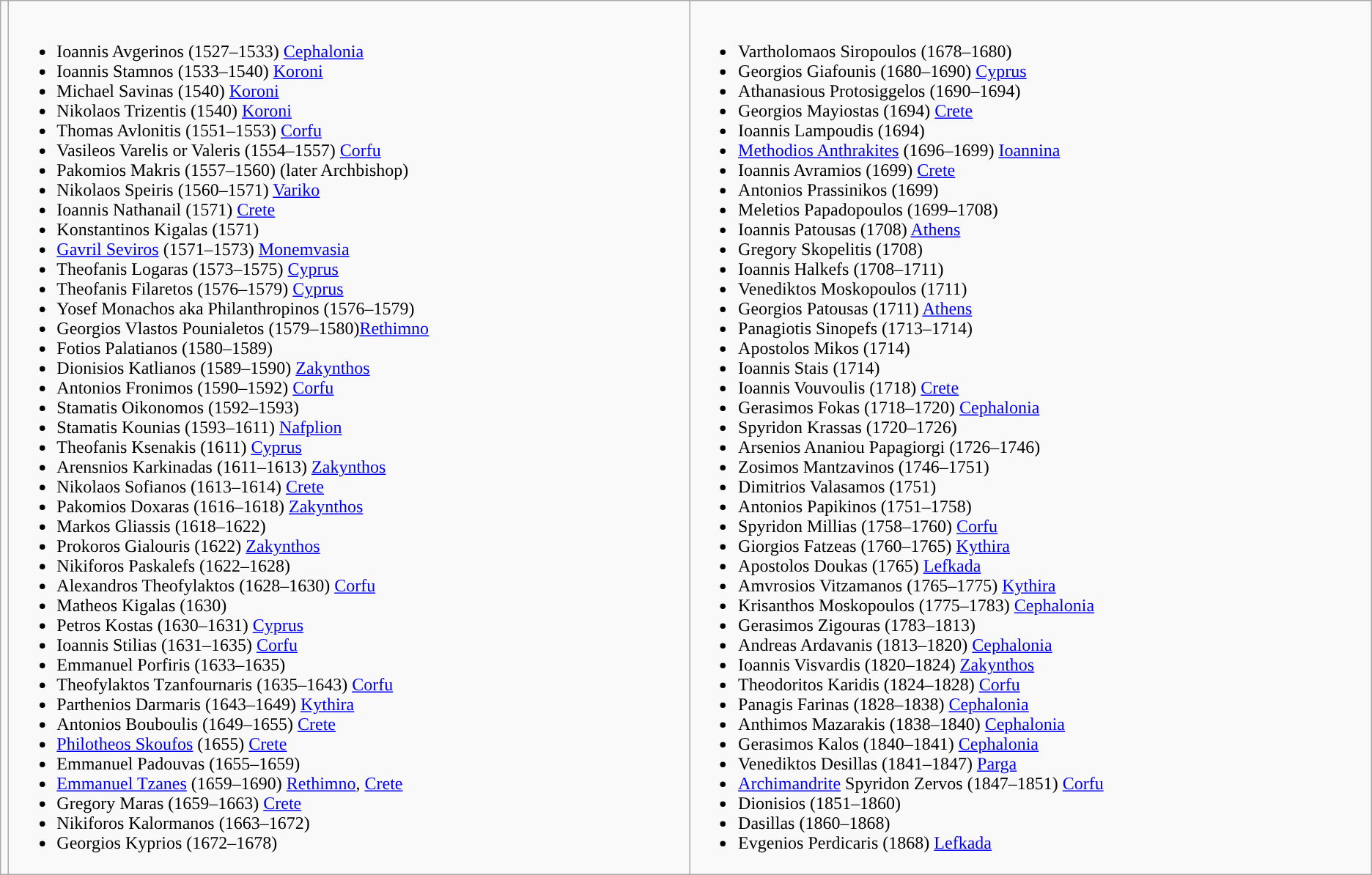<table class="wikitable">
<tr>
<td><br></td>
<td width="50%"><br><ul><li>Ioannis Avgerinos (1527–1533) <a href='#'>Cephalonia</a></li><li>Ioannis Stamnos (1533–1540) <a href='#'>Koroni</a></li><li>Michael Savinas (1540) <a href='#'>Koroni</a></li><li>Nikolaos Trizentis (1540) <a href='#'>Koroni</a></li><li>Thomas Avlonitis (1551–1553) <a href='#'>Corfu</a></li><li>Vasileos Varelis or Valeris (1554–1557) <a href='#'>Corfu</a></li><li>Pakomios Makris (1557–1560) (later Archbishop)</li><li>Nikolaos Speiris (1560–1571) <a href='#'>Variko</a></li><li>Ioannis Nathanail (1571) <a href='#'>Crete</a></li><li>Konstantinos Kigalas (1571)</li><li><a href='#'>Gavril Seviros</a> (1571–1573) <a href='#'>Monemvasia</a></li><li>Theofanis Logaras (1573–1575) <a href='#'>Cyprus</a></li><li>Theofanis Filaretos (1576–1579) <a href='#'>Cyprus</a></li><li>Yosef Monachos aka Philanthropinos (1576–1579)</li><li>Georgios Vlastos Pounialetos (1579–1580)<a href='#'>Rethimno</a></li><li>Fotios Palatianos (1580–1589)</li><li>Dionisios Katlianos (1589–1590) <a href='#'>Zakynthos</a></li><li>Antonios Fronimos (1590–1592) <a href='#'>Corfu</a></li><li>Stamatis Oikonomos (1592–1593)</li><li>Stamatis Kounias (1593–1611) <a href='#'>Nafplion</a></li><li>Theofanis Ksenakis (1611) <a href='#'>Cyprus</a></li><li>Arensnios Karkinadas (1611–1613) <a href='#'>Zakynthos</a></li><li>Nikolaos Sofianos (1613–1614) <a href='#'>Crete</a></li><li>Pakomios Doxaras (1616–1618) <a href='#'>Zakynthos</a></li><li>Markos Gliassis (1618–1622)</li><li>Prokoros Gialouris (1622) <a href='#'>Zakynthos</a></li><li>Nikiforos Paskalefs (1622–1628)</li><li>Alexandros Theofylaktos (1628–1630) <a href='#'>Corfu</a></li><li>Matheos Kigalas (1630)</li><li>Petros Kostas (1630–1631) <a href='#'>Cyprus</a></li><li>Ioannis Stilias (1631–1635) <a href='#'>Corfu</a></li><li>Emmanuel Porfiris (1633–1635)</li><li>Theofylaktos Tzanfournaris (1635–1643) <a href='#'>Corfu</a></li><li>Parthenios Darmaris (1643–1649) <a href='#'>Kythira</a></li><li>Antonios Bouboulis (1649–1655) <a href='#'>Crete</a></li><li><a href='#'>Philotheos Skoufos</a> (1655) <a href='#'>Crete</a></li><li>Emmanuel Padouvas (1655–1659)</li><li><a href='#'>Emmanuel Tzanes</a> (1659–1690) <a href='#'>Rethimno</a>, <a href='#'>Crete</a></li><li>Gregory Maras (1659–1663) <a href='#'>Crete</a></li><li>Nikiforos Kalormanos (1663–1672)</li><li>Georgios Kyprios (1672–1678)</li></ul></td>
<td width="50%"><br><ul><li>Vartholomaos Siropoulos (1678–1680)</li><li>Georgios Giafounis (1680–1690) <a href='#'>Cyprus</a></li><li>Athanasious Protosiggelos (1690–1694)</li><li>Georgios Mayiostas (1694) <a href='#'>Crete</a></li><li>Ioannis Lampoudis (1694)</li><li><a href='#'>Methodios Anthrakites</a> (1696–1699) <a href='#'>Ioannina</a></li><li>Ioannis Avramios (1699) <a href='#'>Crete</a></li><li>Antonios Prassinikos (1699)</li><li>Meletios Papadopoulos (1699–1708)</li><li>Ioannis Patousas (1708) <a href='#'>Athens</a></li><li>Gregory Skopelitis (1708)</li><li>Ioannis Halkefs (1708–1711)</li><li>Venediktos Moskopoulos (1711)</li><li>Georgios Patousas (1711)  <a href='#'>Athens</a></li><li>Panagiotis Sinopefs (1713–1714)</li><li>Apostolos Mikos (1714)</li><li>Ioannis Stais (1714)</li><li>Ioannis Vouvoulis (1718) <a href='#'>Crete</a></li><li>Gerasimos Fokas (1718–1720) <a href='#'>Cephalonia</a></li><li>Spyridon Krassas (1720–1726)</li><li>Arsenios Ananiou Papagiorgi (1726–1746)</li><li>Zosimos Mantzavinos (1746–1751)</li><li>Dimitrios Valasamos (1751)</li><li>Antonios Papikinos (1751–1758)</li><li>Spyridon Millias (1758–1760) <a href='#'>Corfu</a></li><li>Giorgios Fatzeas (1760–1765) <a href='#'>Kythira</a></li><li>Apostolos Doukas (1765) <a href='#'>Lefkada</a></li><li>Amvrosios Vitzamanos (1765–1775) <a href='#'>Kythira</a></li><li>Krisanthos Moskopoulos (1775–1783) <a href='#'>Cephalonia</a></li><li>Gerasimos Zigouras (1783–1813)</li><li>Andreas Ardavanis (1813–1820) <a href='#'>Cephalonia</a></li><li>Ioannis Visvardis (1820–1824) <a href='#'>Zakynthos</a></li><li>Theodoritos Karidis (1824–1828) <a href='#'>Corfu</a></li><li>Panagis Farinas (1828–1838) <a href='#'>Cephalonia</a></li><li>Anthimos Mazarakis (1838–1840) <a href='#'>Cephalonia</a></li><li>Gerasimos Kalos (1840–1841) <a href='#'>Cephalonia</a></li><li>Venediktos Desillas (1841–1847) <a href='#'>Parga</a></li><li><a href='#'>Archimandrite</a> Spyridon Zervos (1847–1851) <a href='#'>Corfu</a></li><li>Dionisios (1851–1860)</li><li>Dasillas (1860–1868)</li><li>Evgenios Perdicaris (1868) <a href='#'>Lefkada</a></li></ul>
</td>
</tr>
</table>
